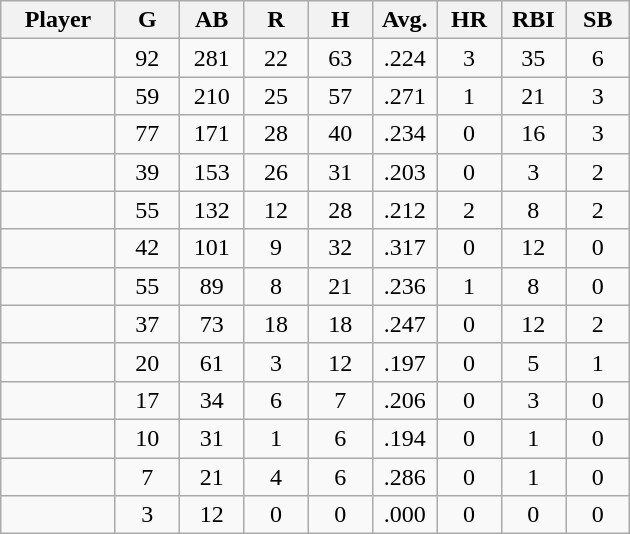<table class="wikitable sortable">
<tr>
<th bgcolor="#DDDDFF" width="16%">Player</th>
<th bgcolor="#DDDDFF" width="9%">G</th>
<th bgcolor="#DDDDFF" width="9%">AB</th>
<th bgcolor="#DDDDFF" width="9%">R</th>
<th bgcolor="#DDDDFF" width="9%">H</th>
<th bgcolor="#DDDDFF" width="9%">Avg.</th>
<th bgcolor="#DDDDFF" width="9%">HR</th>
<th bgcolor="#DDDDFF" width="9%">RBI</th>
<th bgcolor="#DDDDFF" width="9%">SB</th>
</tr>
<tr align="center">
<td></td>
<td>92</td>
<td>281</td>
<td>22</td>
<td>63</td>
<td>.224</td>
<td>3</td>
<td>35</td>
<td>6</td>
</tr>
<tr align="center">
<td></td>
<td>59</td>
<td>210</td>
<td>25</td>
<td>57</td>
<td>.271</td>
<td>1</td>
<td>21</td>
<td>3</td>
</tr>
<tr align="center">
<td></td>
<td>77</td>
<td>171</td>
<td>28</td>
<td>40</td>
<td>.234</td>
<td>0</td>
<td>16</td>
<td>3</td>
</tr>
<tr align="center">
<td></td>
<td>39</td>
<td>153</td>
<td>26</td>
<td>31</td>
<td>.203</td>
<td>0</td>
<td>3</td>
<td>2</td>
</tr>
<tr align="center">
<td></td>
<td>55</td>
<td>132</td>
<td>12</td>
<td>28</td>
<td>.212</td>
<td>2</td>
<td>8</td>
<td>2</td>
</tr>
<tr align="center">
<td></td>
<td>42</td>
<td>101</td>
<td>9</td>
<td>32</td>
<td>.317</td>
<td>0</td>
<td>12</td>
<td>0</td>
</tr>
<tr align="center">
<td></td>
<td>55</td>
<td>89</td>
<td>8</td>
<td>21</td>
<td>.236</td>
<td>1</td>
<td>8</td>
<td>0</td>
</tr>
<tr align="center">
<td></td>
<td>37</td>
<td>73</td>
<td>18</td>
<td>18</td>
<td>.247</td>
<td>0</td>
<td>12</td>
<td>2</td>
</tr>
<tr align="center">
<td></td>
<td>20</td>
<td>61</td>
<td>3</td>
<td>12</td>
<td>.197</td>
<td>0</td>
<td>5</td>
<td>1</td>
</tr>
<tr align="center">
<td></td>
<td>17</td>
<td>34</td>
<td>6</td>
<td>7</td>
<td>.206</td>
<td>0</td>
<td>3</td>
<td>0</td>
</tr>
<tr align="center">
<td></td>
<td>10</td>
<td>31</td>
<td>1</td>
<td>6</td>
<td>.194</td>
<td>0</td>
<td>1</td>
<td>0</td>
</tr>
<tr align="center">
<td></td>
<td>7</td>
<td>21</td>
<td>4</td>
<td>6</td>
<td>.286</td>
<td>0</td>
<td>1</td>
<td>0</td>
</tr>
<tr align="center">
<td></td>
<td>3</td>
<td>12</td>
<td>0</td>
<td>0</td>
<td>.000</td>
<td>0</td>
<td>0</td>
<td>0</td>
</tr>
</table>
